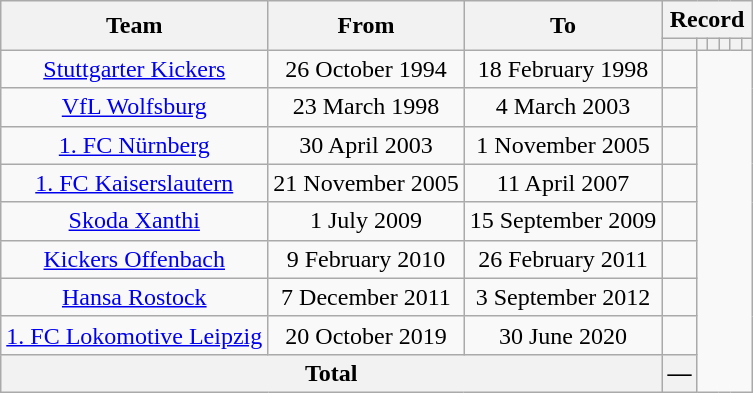<table class="wikitable" style="text-align: center">
<tr>
<th rowspan="2">Team</th>
<th rowspan="2">From</th>
<th rowspan="2">To</th>
<th colspan="6">Record</th>
</tr>
<tr>
<th></th>
<th></th>
<th></th>
<th></th>
<th></th>
<th></th>
</tr>
<tr>
<td><a href='#'>Stuttgarter Kickers</a></td>
<td>26 October 1994</td>
<td>18 February 1998<br></td>
<td></td>
</tr>
<tr>
<td><a href='#'>VfL Wolfsburg</a></td>
<td>23 March 1998</td>
<td>4 March 2003<br></td>
<td></td>
</tr>
<tr>
<td><a href='#'>1. FC Nürnberg</a></td>
<td>30 April 2003</td>
<td>1 November 2005<br></td>
<td></td>
</tr>
<tr>
<td><a href='#'>1. FC Kaiserslautern</a></td>
<td>21 November 2005</td>
<td>11 April 2007<br></td>
<td></td>
</tr>
<tr>
<td><a href='#'>Skoda Xanthi</a></td>
<td>1 July 2009</td>
<td>15 September 2009<br></td>
<td></td>
</tr>
<tr>
<td><a href='#'>Kickers Offenbach</a></td>
<td>9 February 2010</td>
<td>26 February 2011<br></td>
<td></td>
</tr>
<tr>
<td><a href='#'>Hansa Rostock</a></td>
<td>7 December 2011</td>
<td>3 September 2012<br></td>
<td></td>
</tr>
<tr>
<td><a href='#'>1. FC Lokomotive Leipzig</a></td>
<td>20 October 2019</td>
<td>30 June 2020<br></td>
<td></td>
</tr>
<tr>
<th colspan="3">Total<br></th>
<th>—</th>
</tr>
</table>
